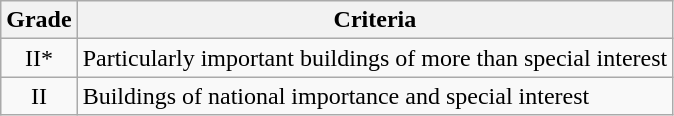<table class="wikitable">
<tr>
<th>Grade</th>
<th>Criteria</th>
</tr>
<tr>
<td align="center" >II*</td>
<td>Particularly important buildings of more than special interest</td>
</tr>
<tr>
<td align="center" >II</td>
<td>Buildings of national importance and special interest</td>
</tr>
</table>
